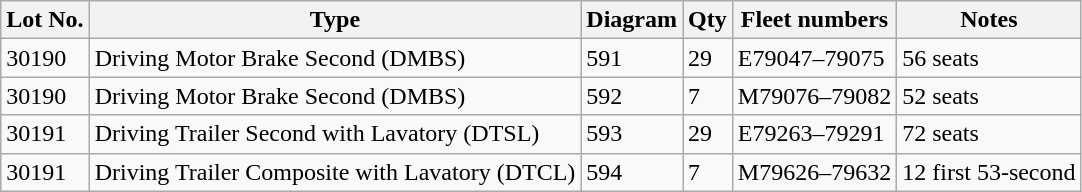<table class=wikitable>
<tr>
<th>Lot No.</th>
<th>Type</th>
<th>Diagram</th>
<th>Qty</th>
<th>Fleet numbers</th>
<th>Notes</th>
</tr>
<tr>
<td>30190</td>
<td>Driving Motor Brake Second (DMBS)</td>
<td>591</td>
<td>29</td>
<td>E79047–79075</td>
<td>56 seats</td>
</tr>
<tr>
<td>30190</td>
<td>Driving Motor Brake Second (DMBS)</td>
<td>592</td>
<td>7</td>
<td>M79076–79082</td>
<td>52 seats</td>
</tr>
<tr>
<td>30191</td>
<td>Driving Trailer Second with Lavatory (DTSL)</td>
<td>593</td>
<td>29</td>
<td>E79263–79291</td>
<td>72 seats</td>
</tr>
<tr>
<td>30191</td>
<td>Driving Trailer Composite with Lavatory (DTCL)</td>
<td>594</td>
<td>7</td>
<td>M79626–79632</td>
<td>12 first 53-second</td>
</tr>
</table>
